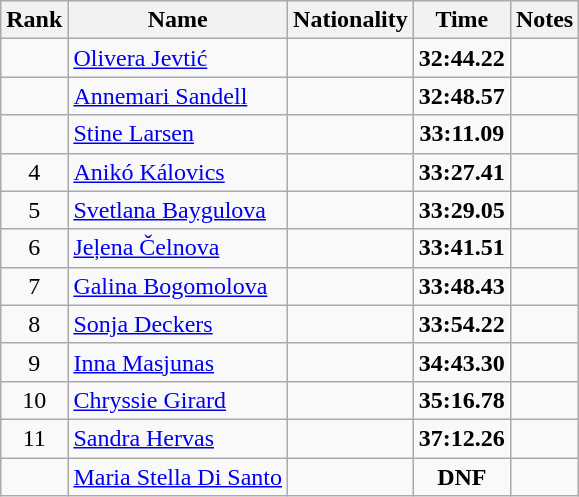<table class="wikitable sortable" style="text-align:center">
<tr>
<th>Rank</th>
<th>Name</th>
<th>Nationality</th>
<th>Time</th>
<th>Notes</th>
</tr>
<tr>
<td></td>
<td align=left><a href='#'>Olivera Jevtić</a></td>
<td align=left></td>
<td><strong>32:44.22</strong></td>
<td></td>
</tr>
<tr>
<td></td>
<td align=left><a href='#'>Annemari Sandell</a></td>
<td align=left></td>
<td><strong>32:48.57</strong></td>
<td></td>
</tr>
<tr>
<td></td>
<td align=left><a href='#'>Stine Larsen</a></td>
<td align=left></td>
<td><strong>33:11.09</strong></td>
<td></td>
</tr>
<tr>
<td>4</td>
<td align=left><a href='#'>Anikó Kálovics</a></td>
<td align=left></td>
<td><strong>33:27.41</strong></td>
<td></td>
</tr>
<tr>
<td>5</td>
<td align=left><a href='#'>Svetlana Baygulova</a></td>
<td align=left></td>
<td><strong>33:29.05</strong></td>
<td></td>
</tr>
<tr>
<td>6</td>
<td align=left><a href='#'>Jeļena Čelnova</a></td>
<td align=left></td>
<td><strong>33:41.51</strong></td>
<td></td>
</tr>
<tr>
<td>7</td>
<td align=left><a href='#'>Galina Bogomolova</a></td>
<td align=left></td>
<td><strong>33:48.43</strong></td>
<td></td>
</tr>
<tr>
<td>8</td>
<td align=left><a href='#'>Sonja Deckers</a></td>
<td align=left></td>
<td><strong>33:54.22</strong></td>
<td></td>
</tr>
<tr>
<td>9</td>
<td align=left><a href='#'>Inna Masjunas</a></td>
<td align=left></td>
<td><strong>34:43.30</strong></td>
<td></td>
</tr>
<tr>
<td>10</td>
<td align=left><a href='#'>Chryssie Girard</a></td>
<td align=left></td>
<td><strong>35:16.78</strong></td>
<td></td>
</tr>
<tr>
<td>11</td>
<td align=left><a href='#'>Sandra Hervas</a></td>
<td align=left></td>
<td><strong>37:12.26</strong></td>
<td></td>
</tr>
<tr>
<td></td>
<td align=left><a href='#'>Maria Stella Di Santo</a></td>
<td align=left></td>
<td><strong>DNF</strong></td>
<td></td>
</tr>
</table>
